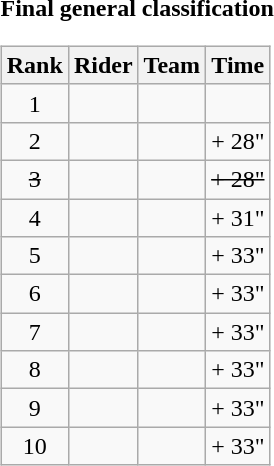<table>
<tr>
<td><strong>Final general classification</strong><br><table class="wikitable">
<tr>
<th scope="col">Rank</th>
<th scope="col">Rider</th>
<th scope="col">Team</th>
<th scope="col">Time</th>
</tr>
<tr>
<td style="text-align:center;">1</td>
<td></td>
<td></td>
<td style="text-align:right;"></td>
</tr>
<tr>
<td style="text-align:center;">2</td>
<td></td>
<td></td>
<td style="text-align:right;">+ 28"</td>
</tr>
<tr>
<td style="text-align:center;"><s>3</s></td>
<td><s></s></td>
<td><s></s></td>
<td style="text-align:right;"><s>+ 28"</s></td>
</tr>
<tr>
<td style="text-align:center;">4</td>
<td></td>
<td></td>
<td style="text-align:right;">+ 31"</td>
</tr>
<tr>
<td style="text-align:center;">5</td>
<td></td>
<td></td>
<td style="text-align:right;">+ 33"</td>
</tr>
<tr>
<td style="text-align:center;">6</td>
<td></td>
<td></td>
<td style="text-align:right;">+ 33"</td>
</tr>
<tr>
<td style="text-align:center;">7</td>
<td></td>
<td></td>
<td style="text-align:right;">+ 33"</td>
</tr>
<tr>
<td style="text-align:center;">8</td>
<td></td>
<td></td>
<td style="text-align:right;">+ 33"</td>
</tr>
<tr>
<td style="text-align:center;">9</td>
<td></td>
<td></td>
<td style="text-align:right;">+ 33"</td>
</tr>
<tr>
<td style="text-align:center;">10</td>
<td></td>
<td></td>
<td style="text-align:right;">+ 33"</td>
</tr>
</table>
</td>
</tr>
</table>
